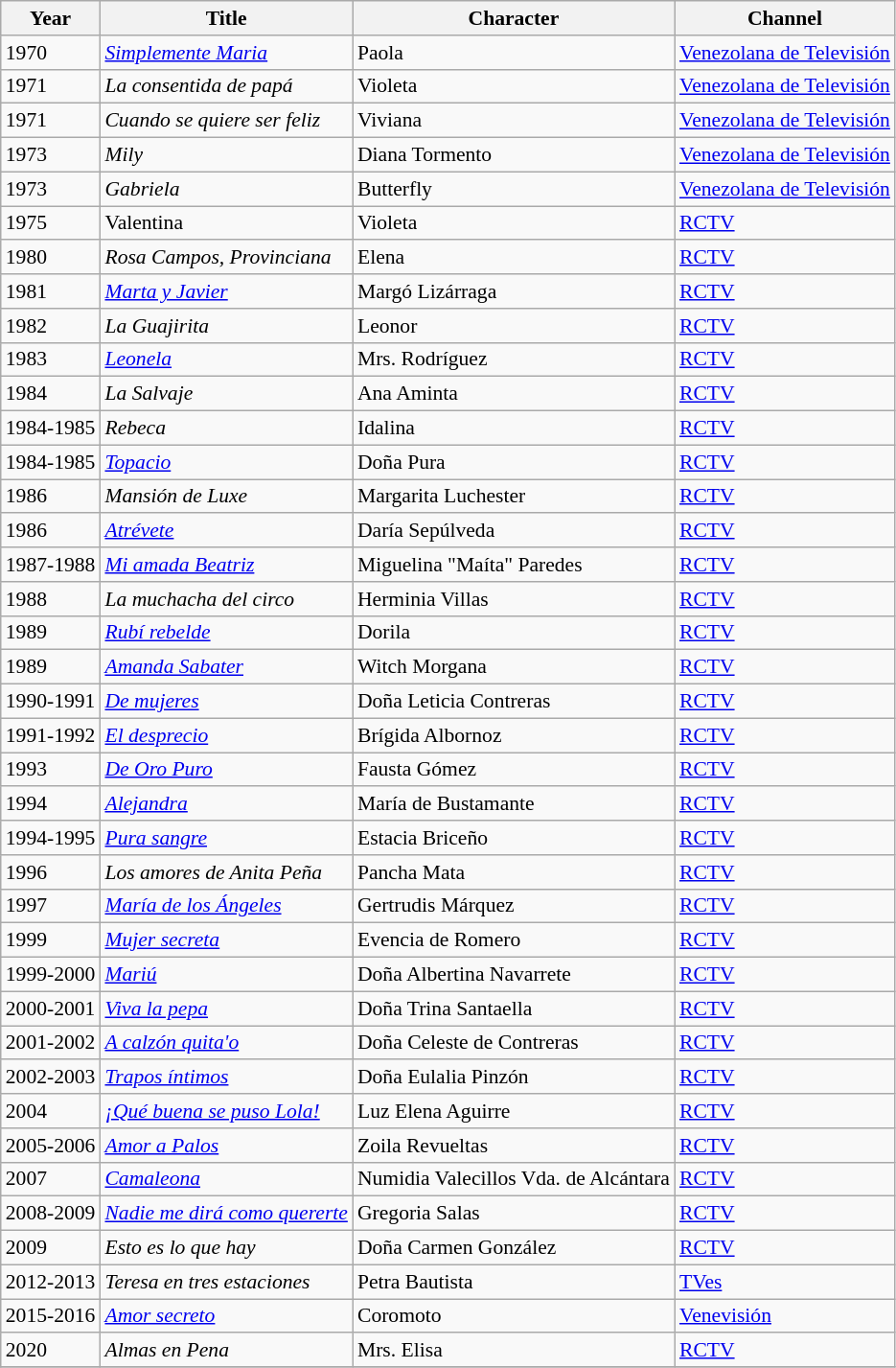<table class="wikitable" style="font-size: 90%;">
<tr>
<th>Year</th>
<th>Title</th>
<th>Character</th>
<th>Channel</th>
</tr>
<tr>
<td>1970</td>
<td><a href='#'><em>Simplemente Maria</em></a></td>
<td>Paola</td>
<td><a href='#'>Venezolana de Televisión</a></td>
</tr>
<tr>
<td>1971</td>
<td><em>La consentida de papá</em></td>
<td>Violeta</td>
<td><a href='#'>Venezolana de Televisión</a></td>
</tr>
<tr>
<td>1971</td>
<td><em>Cuando se quiere ser feliz</em></td>
<td>Viviana</td>
<td><a href='#'>Venezolana de Televisión</a></td>
</tr>
<tr>
<td>1973</td>
<td><em>Mily</em></td>
<td>Diana Tormento</td>
<td><a href='#'>Venezolana de Televisión</a></td>
</tr>
<tr>
<td>1973</td>
<td><em>Gabriela</em></td>
<td>Butterfly</td>
<td><a href='#'>Venezolana de Televisión</a></td>
</tr>
<tr>
<td>1975</td>
<td>Valentina</td>
<td>Violeta</td>
<td><a href='#'>RCTV</a></td>
</tr>
<tr>
<td>1980</td>
<td><em>Rosa Campos, Provinciana</em></td>
<td>Elena</td>
<td><a href='#'>RCTV</a></td>
</tr>
<tr>
<td>1981</td>
<td><em><a href='#'>Marta y Javier</a></em></td>
<td>Margó Lizárraga</td>
<td><a href='#'>RCTV</a></td>
</tr>
<tr>
<td>1982</td>
<td><em>La Guajirita</em></td>
<td>Leonor</td>
<td><a href='#'>RCTV</a></td>
</tr>
<tr>
<td>1983</td>
<td><em><a href='#'>Leonela</a></em></td>
<td>Mrs. Rodríguez</td>
<td><a href='#'>RCTV</a></td>
</tr>
<tr>
<td>1984</td>
<td><em>La Salvaje</em></td>
<td>Ana Aminta</td>
<td><a href='#'>RCTV</a></td>
</tr>
<tr>
<td>1984-1985</td>
<td><em>Rebeca</em></td>
<td>Idalina</td>
<td><a href='#'>RCTV</a></td>
</tr>
<tr>
<td>1984-1985</td>
<td><em><a href='#'>Topacio</a></em></td>
<td>Doña Pura</td>
<td><a href='#'>RCTV</a></td>
</tr>
<tr>
<td>1986</td>
<td><em>Mansión de Luxe</em></td>
<td>Margarita Luchester</td>
<td><a href='#'>RCTV</a></td>
</tr>
<tr>
<td>1986</td>
<td><em><a href='#'>Atrévete</a></em></td>
<td>Daría Sepúlveda</td>
<td><a href='#'>RCTV</a></td>
</tr>
<tr>
<td>1987-1988</td>
<td><em><a href='#'>Mi amada Beatriz</a></em></td>
<td>Miguelina "Maíta" Paredes</td>
<td><a href='#'>RCTV</a></td>
</tr>
<tr>
<td>1988</td>
<td><em>La muchacha del circo</em></td>
<td>Herminia Villas</td>
<td><a href='#'>RCTV</a></td>
</tr>
<tr>
<td>1989</td>
<td><em><a href='#'>Rubí rebelde</a></em></td>
<td>Dorila</td>
<td><a href='#'>RCTV</a></td>
</tr>
<tr>
<td>1989</td>
<td><em><a href='#'>Amanda Sabater</a></em></td>
<td>Witch Morgana</td>
<td><a href='#'>RCTV</a></td>
</tr>
<tr>
<td>1990-1991</td>
<td><em><a href='#'>De mujeres</a></em></td>
<td>Doña Leticia Contreras</td>
<td><a href='#'>RCTV</a></td>
</tr>
<tr>
<td>1991-1992</td>
<td><em><a href='#'>El desprecio</a></em></td>
<td>Brígida Albornoz</td>
<td><a href='#'>RCTV</a></td>
</tr>
<tr>
<td>1993</td>
<td><em><a href='#'>De Oro Puro</a></em></td>
<td>Fausta Gómez</td>
<td><a href='#'>RCTV</a></td>
</tr>
<tr>
<td>1994</td>
<td><em><a href='#'>Alejandra</a></em></td>
<td>María de Bustamante</td>
<td><a href='#'>RCTV</a></td>
</tr>
<tr>
<td>1994-1995</td>
<td><em><a href='#'>Pura sangre</a></em></td>
<td>Estacia Briceño</td>
<td><a href='#'>RCTV</a></td>
</tr>
<tr>
<td>1996</td>
<td><em>Los amores de Anita Peña</em></td>
<td>Pancha Mata</td>
<td><a href='#'>RCTV</a></td>
</tr>
<tr>
<td>1997</td>
<td><em><a href='#'>María de los Ángeles</a></em></td>
<td>Gertrudis Márquez</td>
<td><a href='#'>RCTV</a></td>
</tr>
<tr>
<td>1999</td>
<td><em><a href='#'>Mujer secreta</a></em></td>
<td>Evencia de Romero</td>
<td><a href='#'>RCTV</a></td>
</tr>
<tr>
<td>1999-2000</td>
<td><em><a href='#'>Mariú</a></em></td>
<td>Doña Albertina Navarrete</td>
<td><a href='#'>RCTV</a></td>
</tr>
<tr>
<td>2000-2001</td>
<td><em><a href='#'>Viva la pepa</a></em></td>
<td>Doña Trina Santaella</td>
<td><a href='#'>RCTV</a></td>
</tr>
<tr>
<td>2001-2002</td>
<td><em><a href='#'>A calzón quita'o</a></em></td>
<td>Doña Celeste de Contreras</td>
<td><a href='#'>RCTV</a></td>
</tr>
<tr>
<td>2002-2003</td>
<td><em><a href='#'>Trapos íntimos</a></em></td>
<td>Doña Eulalia Pinzón</td>
<td><a href='#'>RCTV</a></td>
</tr>
<tr>
<td>2004</td>
<td><em><a href='#'>¡Qué buena se puso Lola!</a></em></td>
<td>Luz Elena Aguirre</td>
<td><a href='#'>RCTV</a></td>
</tr>
<tr>
<td>2005-2006</td>
<td><em><a href='#'>Amor a Palos</a></em></td>
<td>Zoila Revueltas</td>
<td><a href='#'>RCTV</a></td>
</tr>
<tr>
<td>2007</td>
<td><em><a href='#'>Camaleona</a></em></td>
<td>Numidia Valecillos Vda. de Alcántara</td>
<td><a href='#'>RCTV</a></td>
</tr>
<tr>
<td>2008-2009</td>
<td><em><a href='#'>Nadie me dirá como quererte</a></em></td>
<td>Gregoria Salas</td>
<td><a href='#'>RCTV</a></td>
</tr>
<tr>
<td>2009</td>
<td><em>Esto es lo que hay </em></td>
<td>Doña Carmen González</td>
<td><a href='#'>RCTV</a></td>
</tr>
<tr>
<td>2012-2013</td>
<td><em>Teresa en tres estaciones</em></td>
<td>Petra Bautista</td>
<td><a href='#'>TVes</a></td>
</tr>
<tr>
<td>2015-2016</td>
<td><em><a href='#'>Amor secreto</a></em></td>
<td>Coromoto</td>
<td><a href='#'>Venevisión</a></td>
</tr>
<tr>
<td>2020</td>
<td><em>Almas en Pena</em></td>
<td>Mrs. Elisa</td>
<td><a href='#'>RCTV</a></td>
</tr>
<tr>
</tr>
</table>
